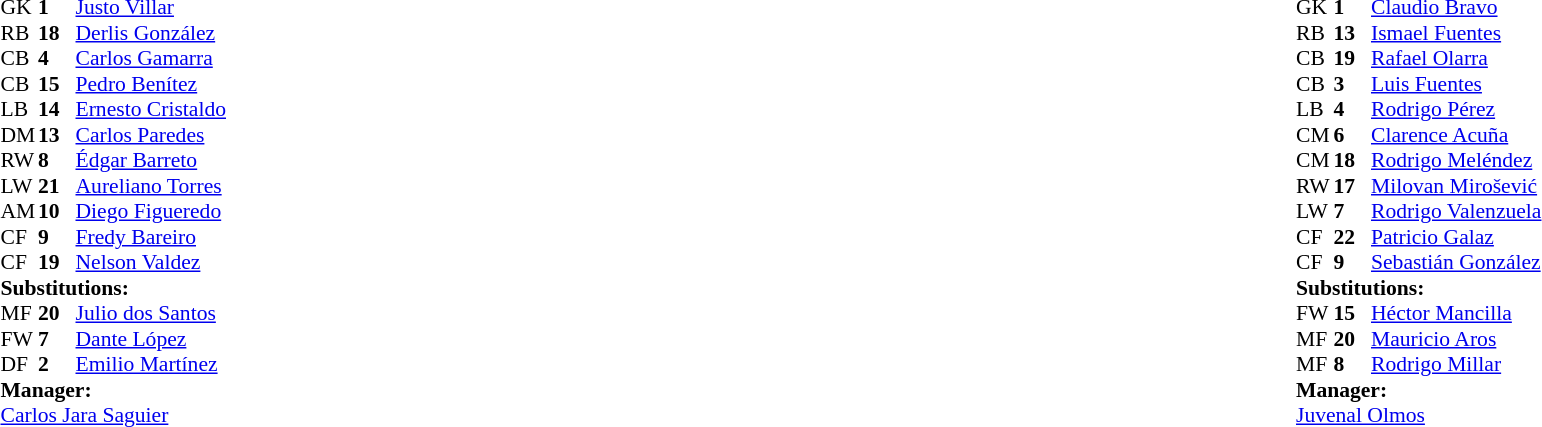<table width="100%">
<tr>
<td valign="top" width="50%"><br><table style="font-size: 90%" cellspacing="0" cellpadding="0">
<tr>
<th width=25></th>
<th width=25></th>
</tr>
<tr>
<td>GK</td>
<td><strong>1</strong></td>
<td><a href='#'>Justo Villar</a></td>
</tr>
<tr>
<td>RB</td>
<td><strong>18</strong></td>
<td><a href='#'>Derlis González</a></td>
</tr>
<tr>
<td>CB</td>
<td><strong>4</strong></td>
<td><a href='#'>Carlos Gamarra</a></td>
</tr>
<tr>
<td>CB</td>
<td><strong>15</strong></td>
<td><a href='#'>Pedro Benítez</a></td>
</tr>
<tr>
<td>LB</td>
<td><strong>14</strong></td>
<td><a href='#'>Ernesto Cristaldo</a></td>
</tr>
<tr>
<td>DM</td>
<td><strong>13</strong></td>
<td><a href='#'>Carlos Paredes</a></td>
</tr>
<tr>
<td>RW</td>
<td><strong>8</strong></td>
<td><a href='#'>Édgar Barreto</a></td>
</tr>
<tr>
<td>LW</td>
<td><strong>21</strong></td>
<td><a href='#'>Aureliano Torres</a></td>
</tr>
<tr>
<td>AM</td>
<td><strong>10</strong></td>
<td><a href='#'>Diego Figueredo</a></td>
<td></td>
<td></td>
</tr>
<tr>
<td>CF</td>
<td><strong>9</strong></td>
<td><a href='#'>Fredy Bareiro</a></td>
<td></td>
<td></td>
</tr>
<tr>
<td>CF</td>
<td><strong>19</strong></td>
<td><a href='#'>Nelson Valdez</a></td>
<td></td>
<td></td>
</tr>
<tr>
<td colspan=3><strong>Substitutions:</strong></td>
</tr>
<tr>
<td>MF</td>
<td><strong>20</strong></td>
<td><a href='#'>Julio dos Santos</a></td>
<td></td>
<td></td>
</tr>
<tr>
<td>FW</td>
<td><strong>7</strong></td>
<td><a href='#'>Dante López</a></td>
<td></td>
<td></td>
</tr>
<tr>
<td>DF</td>
<td><strong>2</strong></td>
<td><a href='#'>Emilio Martínez</a></td>
<td></td>
<td></td>
</tr>
<tr>
<td colspan=3><strong>Manager:</strong></td>
</tr>
<tr>
<td colspan=3><a href='#'>Carlos Jara Saguier</a></td>
</tr>
</table>
</td>
<td valign="top"></td>
<td valign="top" width="50%"><br><table style="font-size: 90%" cellspacing="0" cellpadding="0" align="center">
<tr>
<th width=25></th>
<th width=25></th>
</tr>
<tr>
<td>GK</td>
<td><strong>1</strong></td>
<td><a href='#'>Claudio Bravo</a></td>
</tr>
<tr>
<td>RB</td>
<td><strong>13</strong></td>
<td><a href='#'>Ismael Fuentes</a></td>
<td></td>
</tr>
<tr>
<td>CB</td>
<td><strong>19</strong></td>
<td><a href='#'>Rafael Olarra</a></td>
</tr>
<tr>
<td>CB</td>
<td><strong>3</strong></td>
<td><a href='#'>Luis Fuentes</a></td>
</tr>
<tr>
<td>LB</td>
<td><strong>4</strong></td>
<td><a href='#'>Rodrigo Pérez</a></td>
<td></td>
<td></td>
</tr>
<tr>
<td>CM</td>
<td><strong>6</strong></td>
<td><a href='#'>Clarence Acuña</a></td>
<td></td>
<td></td>
</tr>
<tr>
<td>CM</td>
<td><strong>18</strong></td>
<td><a href='#'>Rodrigo Meléndez</a></td>
</tr>
<tr>
<td>RW</td>
<td><strong>17</strong></td>
<td><a href='#'>Milovan Mirošević</a></td>
</tr>
<tr>
<td>LW</td>
<td><strong>7</strong></td>
<td><a href='#'>Rodrigo Valenzuela</a></td>
</tr>
<tr>
<td>CF</td>
<td><strong>22</strong></td>
<td><a href='#'>Patricio Galaz</a></td>
<td></td>
<td></td>
</tr>
<tr>
<td>CF</td>
<td><strong>9</strong></td>
<td><a href='#'>Sebastián González</a></td>
</tr>
<tr>
<td colspan=3><strong>Substitutions:</strong></td>
</tr>
<tr>
<td>FW</td>
<td><strong>15</strong></td>
<td><a href='#'>Héctor Mancilla</a></td>
<td></td>
<td></td>
</tr>
<tr>
<td>MF</td>
<td><strong>20</strong></td>
<td><a href='#'>Mauricio Aros</a></td>
<td></td>
<td></td>
</tr>
<tr>
<td>MF</td>
<td><strong>8</strong></td>
<td><a href='#'>Rodrigo Millar</a></td>
<td></td>
<td></td>
</tr>
<tr>
<td colspan=3><strong>Manager:</strong></td>
</tr>
<tr>
<td colspan=3><a href='#'>Juvenal Olmos</a></td>
</tr>
</table>
</td>
</tr>
</table>
